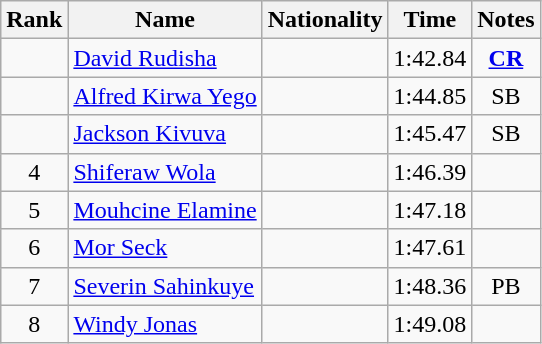<table class="wikitable sortable" style="text-align:center">
<tr>
<th>Rank</th>
<th>Name</th>
<th>Nationality</th>
<th>Time</th>
<th>Notes</th>
</tr>
<tr>
<td></td>
<td align=left><a href='#'>David Rudisha</a></td>
<td align=left></td>
<td>1:42.84</td>
<td><strong><a href='#'>CR</a></strong></td>
</tr>
<tr>
<td></td>
<td align=left><a href='#'>Alfred Kirwa Yego</a></td>
<td align=left></td>
<td>1:44.85</td>
<td>SB</td>
</tr>
<tr>
<td></td>
<td align=left><a href='#'>Jackson Kivuva</a></td>
<td align=left></td>
<td>1:45.47</td>
<td>SB</td>
</tr>
<tr>
<td>4</td>
<td align=left><a href='#'>Shiferaw Wola</a></td>
<td align=left></td>
<td>1:46.39</td>
<td></td>
</tr>
<tr>
<td>5</td>
<td align=left><a href='#'>Mouhcine Elamine</a></td>
<td align=left></td>
<td>1:47.18</td>
<td></td>
</tr>
<tr>
<td>6</td>
<td align=left><a href='#'>Mor Seck</a></td>
<td align=left></td>
<td>1:47.61</td>
<td></td>
</tr>
<tr>
<td>7</td>
<td align=left><a href='#'>Severin Sahinkuye</a></td>
<td align=left></td>
<td>1:48.36</td>
<td>PB</td>
</tr>
<tr>
<td>8</td>
<td align=left><a href='#'>Windy Jonas</a></td>
<td align=left></td>
<td>1:49.08</td>
<td></td>
</tr>
</table>
